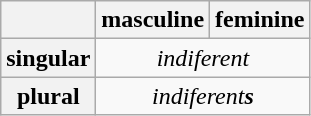<table class="wikitable" style="text-align:center;">
<tr>
<th></th>
<th>masculine</th>
<th>feminine</th>
</tr>
<tr>
<th>singular</th>
<td colspan="2"><em>indiferent</em></td>
</tr>
<tr>
<th>plural</th>
<td colspan="2"><em>indiferent<strong>s<strong><em></td>
</tr>
</table>
